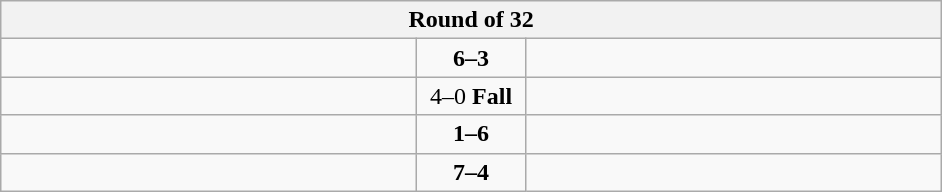<table class="wikitable" style="text-align: center;">
<tr>
<th colspan=3>Round of 32</th>
</tr>
<tr>
<td align=left width="270"><strong></strong></td>
<td align=center width="65"><strong>6–3</strong></td>
<td align=left width="270"></td>
</tr>
<tr>
<td align=left><strong></strong></td>
<td align=center>4–0 <strong>Fall</strong></td>
<td align=left></td>
</tr>
<tr>
<td align=left></td>
<td align=center><strong>1–6</strong></td>
<td align=left><strong></strong></td>
</tr>
<tr>
<td align=left><strong></strong></td>
<td align=center><strong>7–4</strong></td>
<td align=left></td>
</tr>
</table>
